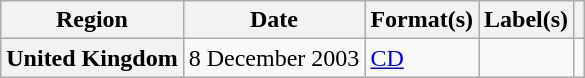<table class="wikitable plainrowheaders">
<tr>
<th scope="col">Region</th>
<th scope="col">Date</th>
<th scope="col">Format(s)</th>
<th scope="col">Label(s)</th>
<th scope="col"></th>
</tr>
<tr>
<th scope="row">United Kingdom</th>
<td>8 December 2003</td>
<td><a href='#'>CD</a></td>
<td></td>
<td></td>
</tr>
</table>
